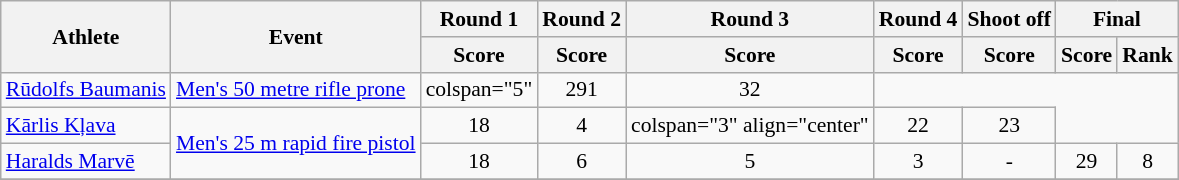<table class="wikitable" style="font-size:90%">
<tr>
<th rowspan="2">Athlete</th>
<th rowspan="2">Event</th>
<th colspan="1">Round 1</th>
<th colspan="1">Round 2</th>
<th colspan="1">Round 3</th>
<th colspan="1">Round 4</th>
<th colspan="1">Shoot off</th>
<th colspan="2">Final</th>
</tr>
<tr>
<th>Score</th>
<th>Score</th>
<th>Score</th>
<th>Score</th>
<th>Score</th>
<th>Score</th>
<th>Rank</th>
</tr>
<tr>
<td rowspan=1><a href='#'>Rūdolfs Baumanis</a></td>
<td rowspan=1><a href='#'>Men's 50 metre rifle prone</a></td>
<td>colspan="5"  </td>
<td align="center">291</td>
<td align="center">32</td>
</tr>
<tr>
<td><a href='#'>Kārlis Kļava</a></td>
<td rowspan=2><a href='#'>Men's 25 m rapid fire pistol</a></td>
<td align="center">18</td>
<td align="center">4</td>
<td>colspan="3"  align="center" </td>
<td align="center">22</td>
<td align="center">23</td>
</tr>
<tr>
<td><a href='#'>Haralds Marvē</a></td>
<td align="center">18</td>
<td align="center">6</td>
<td align="center">5</td>
<td align="center">3</td>
<td align="center">-</td>
<td align="center">29</td>
<td align="center">8</td>
</tr>
<tr>
</tr>
</table>
